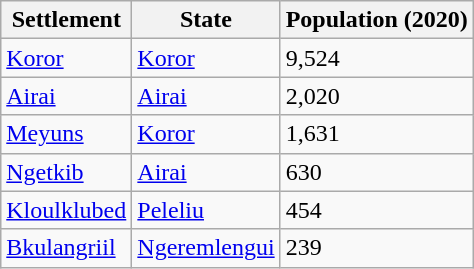<table class="wikitable sortable">
<tr>
<th>Settlement</th>
<th>State</th>
<th>Population (2020)</th>
</tr>
<tr>
<td><a href='#'>Koror</a></td>
<td><a href='#'>Koror</a></td>
<td>9,524</td>
</tr>
<tr>
<td><a href='#'>Airai</a></td>
<td><a href='#'>Airai</a></td>
<td>2,020</td>
</tr>
<tr>
<td><a href='#'>Meyuns</a></td>
<td><a href='#'>Koror</a></td>
<td>1,631</td>
</tr>
<tr>
<td><a href='#'>Ngetkib</a></td>
<td><a href='#'>Airai</a></td>
<td>630</td>
</tr>
<tr>
<td><a href='#'>Kloulklubed</a></td>
<td><a href='#'>Peleliu</a></td>
<td>454</td>
</tr>
<tr>
<td><a href='#'>Bkulangriil</a></td>
<td><a href='#'>Ngeremlengui</a></td>
<td>239</td>
</tr>
</table>
